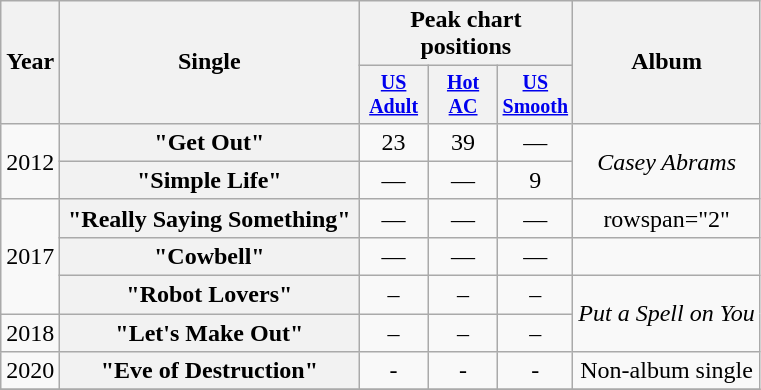<table class="wikitable plainrowheaders" style="text-align:center;">
<tr>
<th rowspan="2">Year</th>
<th rowspan="2" style="width:12em;">Single</th>
<th colspan="3">Peak chart positions</th>
<th rowspan="2">Album</th>
</tr>
<tr style="font-size:smaller;">
<th scope="col" style="width:40px;"><a href='#'>US<br>Adult</a></th>
<th style="width:40px;"><a href='#'>Hot<br>AC</a></th>
<th style="width:40px;"><a href='#'>US<br>Smooth</a></th>
</tr>
<tr>
<td rowspan="2">2012</td>
<th scope="row">"Get Out"</th>
<td>23</td>
<td>39</td>
<td>—</td>
<td rowspan="2"><em>Casey Abrams</em></td>
</tr>
<tr>
<th scope="row">"Simple Life"</th>
<td>—</td>
<td>—</td>
<td>9</td>
</tr>
<tr>
<td rowspan="3">2017</td>
<th scope="row">"Really Saying Something"</th>
<td>—</td>
<td>—</td>
<td>—</td>
<td>rowspan="2" </td>
</tr>
<tr>
<th scope="row">"Cowbell"</th>
<td>—</td>
<td>—</td>
<td>—</td>
</tr>
<tr>
<th scope="row">"Robot Lovers"</th>
<td>–</td>
<td>–</td>
<td>–</td>
<td rowspan="2"><em>Put a Spell on You</em></td>
</tr>
<tr>
<td>2018</td>
<th scope="row">"Let's Make Out"</th>
<td>–</td>
<td>–</td>
<td>–</td>
</tr>
<tr>
<td>2020</td>
<th scope="row">"Eve of Destruction"</th>
<td>-</td>
<td>-</td>
<td>-</td>
<td>Non-album single</td>
</tr>
<tr>
</tr>
</table>
